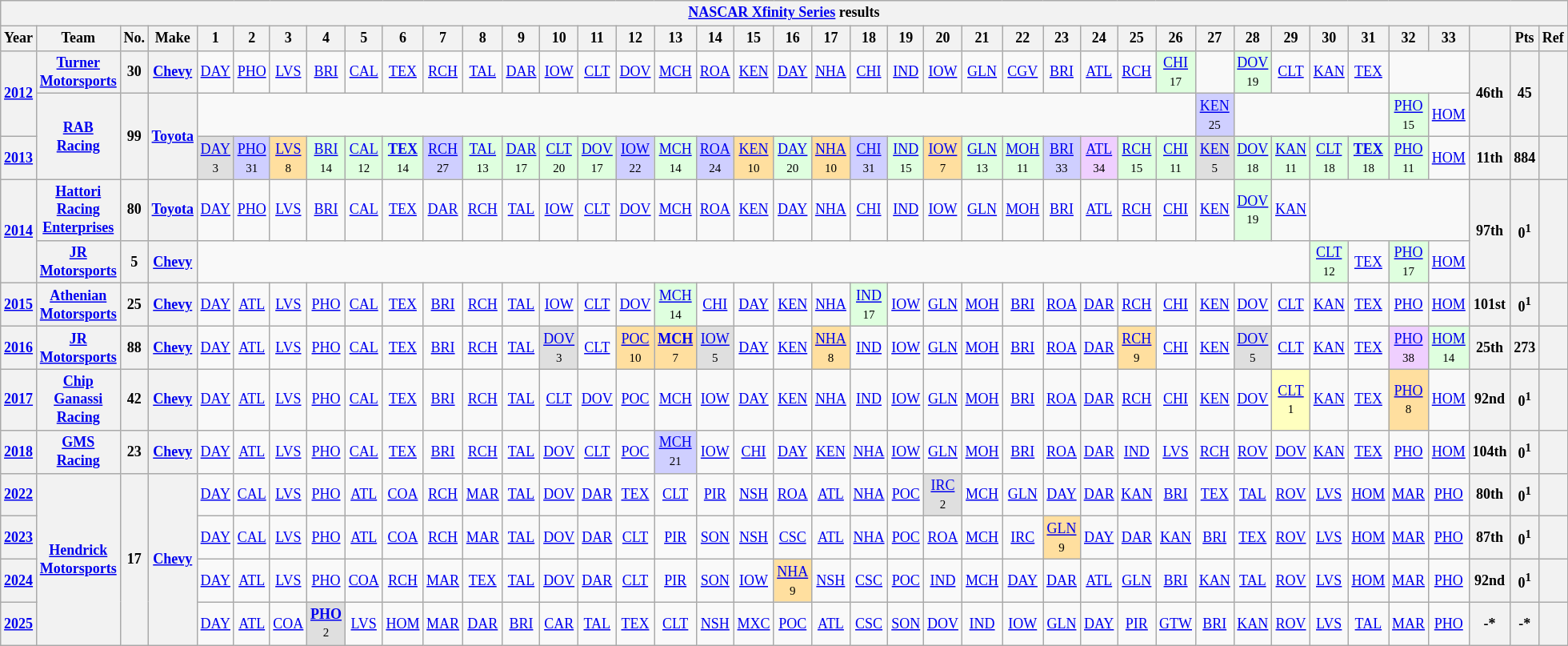<table class="wikitable" style="text-align:center; font-size:75%">
<tr>
<th colspan=45><a href='#'>NASCAR Xfinity Series</a> results</th>
</tr>
<tr>
<th>Year</th>
<th>Team</th>
<th>No.</th>
<th>Make</th>
<th>1</th>
<th>2</th>
<th>3</th>
<th>4</th>
<th>5</th>
<th>6</th>
<th>7</th>
<th>8</th>
<th>9</th>
<th>10</th>
<th>11</th>
<th>12</th>
<th>13</th>
<th>14</th>
<th>15</th>
<th>16</th>
<th>17</th>
<th>18</th>
<th>19</th>
<th>20</th>
<th>21</th>
<th>22</th>
<th>23</th>
<th>24</th>
<th>25</th>
<th>26</th>
<th>27</th>
<th>28</th>
<th>29</th>
<th>30</th>
<th>31</th>
<th>32</th>
<th>33</th>
<th></th>
<th>Pts</th>
<th>Ref</th>
</tr>
<tr>
<th rowspan=2><a href='#'>2012</a></th>
<th><a href='#'>Turner Motorsports</a></th>
<th>30</th>
<th><a href='#'>Chevy</a></th>
<td><a href='#'>DAY</a></td>
<td><a href='#'>PHO</a></td>
<td><a href='#'>LVS</a></td>
<td><a href='#'>BRI</a></td>
<td><a href='#'>CAL</a></td>
<td><a href='#'>TEX</a></td>
<td><a href='#'>RCH</a></td>
<td><a href='#'>TAL</a></td>
<td><a href='#'>DAR</a></td>
<td><a href='#'>IOW</a></td>
<td><a href='#'>CLT</a></td>
<td><a href='#'>DOV</a></td>
<td><a href='#'>MCH</a></td>
<td><a href='#'>ROA</a></td>
<td><a href='#'>KEN</a></td>
<td><a href='#'>DAY</a></td>
<td><a href='#'>NHA</a></td>
<td><a href='#'>CHI</a></td>
<td><a href='#'>IND</a></td>
<td><a href='#'>IOW</a></td>
<td><a href='#'>GLN</a></td>
<td><a href='#'>CGV</a></td>
<td><a href='#'>BRI</a></td>
<td><a href='#'>ATL</a></td>
<td><a href='#'>RCH</a></td>
<td style="background:#DFFFDF;"><a href='#'>CHI</a><br><small>17</small></td>
<td></td>
<td style="background:#DFFFDF;"><a href='#'>DOV</a><br><small>19</small></td>
<td><a href='#'>CLT</a></td>
<td><a href='#'>KAN</a></td>
<td><a href='#'>TEX</a></td>
<td colspan=2></td>
<th rowspan=2>46th</th>
<th rowspan=2>45</th>
<th rowspan=2></th>
</tr>
<tr>
<th rowspan=2><a href='#'>RAB Racing</a></th>
<th rowspan=2>99</th>
<th rowspan=2><a href='#'>Toyota</a></th>
<td colspan=26></td>
<td style="background:#CFCFFF;"><a href='#'>KEN</a><br><small>25</small></td>
<td colspan=4></td>
<td style="background:#DFFFDF;"><a href='#'>PHO</a><br><small>15</small></td>
<td><a href='#'>HOM</a></td>
</tr>
<tr>
<th><a href='#'>2013</a></th>
<td style="background:#DFDFDF;"><a href='#'>DAY</a><br><small>3</small></td>
<td style="background:#CFCFFF;"><a href='#'>PHO</a><br><small>31</small></td>
<td style="background:#FFDF9F;"><a href='#'>LVS</a><br><small>8</small></td>
<td style="background:#DFFFDF;"><a href='#'>BRI</a><br><small>14</small></td>
<td style="background:#DFFFDF;"><a href='#'>CAL</a><br><small>12</small></td>
<td style="background:#DFFFDF;"><strong><a href='#'>TEX</a></strong><br><small>14</small></td>
<td style="background:#CFCFFF;"><a href='#'>RCH</a><br><small>27</small></td>
<td style="background:#DFFFDF;"><a href='#'>TAL</a><br><small>13</small></td>
<td style="background:#DFFFDF;"><a href='#'>DAR</a><br><small>17</small></td>
<td style="background:#DFFFDF;"><a href='#'>CLT</a><br><small>20</small></td>
<td style="background:#DFFFDF;"><a href='#'>DOV</a><br><small>17</small></td>
<td style="background:#CFCFFF;"><a href='#'>IOW</a><br><small>22</small></td>
<td style="background:#DFFFDF;"><a href='#'>MCH</a><br><small>14</small></td>
<td style="background:#CFCFFF;"><a href='#'>ROA</a><br><small>24</small></td>
<td style="background:#FFDF9F;"><a href='#'>KEN</a><br><small>10</small></td>
<td style="background:#DFFFDF;"><a href='#'>DAY</a><br><small>20</small></td>
<td style="background:#FFDF9F;"><a href='#'>NHA</a><br><small>10</small></td>
<td style="background:#CFCFFF;"><a href='#'>CHI</a><br><small>31</small></td>
<td style="background:#DFFFDF;"><a href='#'>IND</a><br><small>15</small></td>
<td style="background:#FFDF9F;"><a href='#'>IOW</a><br><small>7</small></td>
<td style="background:#DFFFDF;"><a href='#'>GLN</a><br><small>13</small></td>
<td style="background:#DFFFDF;"><a href='#'>MOH</a><br><small>11</small></td>
<td style="background:#CFCFFF;"><a href='#'>BRI</a><br><small>33</small></td>
<td style="background:#EFCFFF;"><a href='#'>ATL</a><br><small>34</small></td>
<td style="background:#DFFFDF;"><a href='#'>RCH</a><br><small>15</small></td>
<td style="background:#DFFFDF;"><a href='#'>CHI</a><br><small>11</small></td>
<td style="background:#DFDFDF;"><a href='#'>KEN</a><br><small>5</small></td>
<td style="background:#DFFFDF;"><a href='#'>DOV</a><br><small>18</small></td>
<td style="background:#DFFFDF;"><a href='#'>KAN</a><br><small>11</small></td>
<td style="background:#DFFFDF;"><a href='#'>CLT</a><br><small>18</small></td>
<td style="background:#DFFFDF;"><strong><a href='#'>TEX</a></strong><br><small>18</small></td>
<td style="background:#DFFFDF;"><a href='#'>PHO</a><br><small>11</small></td>
<td><a href='#'>HOM</a></td>
<th>11th</th>
<th>884</th>
<th></th>
</tr>
<tr>
<th rowspan=2><a href='#'>2014</a></th>
<th><a href='#'>Hattori Racing Enterprises</a></th>
<th>80</th>
<th><a href='#'>Toyota</a></th>
<td><a href='#'>DAY</a></td>
<td><a href='#'>PHO</a></td>
<td><a href='#'>LVS</a></td>
<td><a href='#'>BRI</a></td>
<td><a href='#'>CAL</a></td>
<td><a href='#'>TEX</a></td>
<td><a href='#'>DAR</a></td>
<td><a href='#'>RCH</a></td>
<td><a href='#'>TAL</a></td>
<td><a href='#'>IOW</a></td>
<td><a href='#'>CLT</a></td>
<td><a href='#'>DOV</a></td>
<td><a href='#'>MCH</a></td>
<td><a href='#'>ROA</a></td>
<td><a href='#'>KEN</a></td>
<td><a href='#'>DAY</a></td>
<td><a href='#'>NHA</a></td>
<td><a href='#'>CHI</a></td>
<td><a href='#'>IND</a></td>
<td><a href='#'>IOW</a></td>
<td><a href='#'>GLN</a></td>
<td><a href='#'>MOH</a></td>
<td><a href='#'>BRI</a></td>
<td><a href='#'>ATL</a></td>
<td><a href='#'>RCH</a></td>
<td><a href='#'>CHI</a></td>
<td><a href='#'>KEN</a></td>
<td style="background:#DFFFDF;"><a href='#'>DOV</a><br><small>19</small></td>
<td><a href='#'>KAN</a></td>
<td colspan=4></td>
<th rowspan=2>97th</th>
<th rowspan=2>0<sup>1</sup></th>
<th rowspan=2></th>
</tr>
<tr>
<th><a href='#'>JR Motorsports</a></th>
<th>5</th>
<th><a href='#'>Chevy</a></th>
<td colspan=29></td>
<td style="background:#DFFFDF;"><a href='#'>CLT</a><br><small>12</small></td>
<td><a href='#'>TEX</a></td>
<td style="background:#DFFFDF;"><a href='#'>PHO</a><br><small>17</small></td>
<td><a href='#'>HOM</a></td>
</tr>
<tr>
<th><a href='#'>2015</a></th>
<th><a href='#'>Athenian Motorsports</a></th>
<th>25</th>
<th><a href='#'>Chevy</a></th>
<td><a href='#'>DAY</a></td>
<td><a href='#'>ATL</a></td>
<td><a href='#'>LVS</a></td>
<td><a href='#'>PHO</a></td>
<td><a href='#'>CAL</a></td>
<td><a href='#'>TEX</a></td>
<td><a href='#'>BRI</a></td>
<td><a href='#'>RCH</a></td>
<td><a href='#'>TAL</a></td>
<td><a href='#'>IOW</a></td>
<td><a href='#'>CLT</a></td>
<td><a href='#'>DOV</a></td>
<td style="background:#DFFFDF;"><a href='#'>MCH</a><br><small>14</small></td>
<td><a href='#'>CHI</a></td>
<td><a href='#'>DAY</a></td>
<td><a href='#'>KEN</a></td>
<td><a href='#'>NHA</a></td>
<td style="background:#DFFFDF;"><a href='#'>IND</a><br><small>17</small></td>
<td><a href='#'>IOW</a></td>
<td><a href='#'>GLN</a></td>
<td><a href='#'>MOH</a></td>
<td><a href='#'>BRI</a></td>
<td><a href='#'>ROA</a></td>
<td><a href='#'>DAR</a></td>
<td><a href='#'>RCH</a></td>
<td><a href='#'>CHI</a></td>
<td><a href='#'>KEN</a></td>
<td><a href='#'>DOV</a></td>
<td><a href='#'>CLT</a></td>
<td><a href='#'>KAN</a></td>
<td><a href='#'>TEX</a></td>
<td><a href='#'>PHO</a></td>
<td><a href='#'>HOM</a></td>
<th>101st</th>
<th>0<sup>1</sup></th>
<th></th>
</tr>
<tr>
<th><a href='#'>2016</a></th>
<th><a href='#'>JR Motorsports</a></th>
<th>88</th>
<th><a href='#'>Chevy</a></th>
<td><a href='#'>DAY</a></td>
<td><a href='#'>ATL</a></td>
<td><a href='#'>LVS</a></td>
<td><a href='#'>PHO</a></td>
<td><a href='#'>CAL</a></td>
<td><a href='#'>TEX</a></td>
<td><a href='#'>BRI</a></td>
<td><a href='#'>RCH</a></td>
<td><a href='#'>TAL</a></td>
<td style="background:#DFDFDF;"><a href='#'>DOV</a><br><small>3</small></td>
<td><a href='#'>CLT</a></td>
<td style="background:#FFDF9F;"><a href='#'>POC</a><br><small>10</small></td>
<td style="background:#FFDF9F;"><strong><a href='#'>MCH</a></strong><br><small>7</small></td>
<td style="background:#DFDFDF;"><a href='#'>IOW</a><br><small>5</small></td>
<td><a href='#'>DAY</a></td>
<td><a href='#'>KEN</a></td>
<td style="background:#FFDF9F;"><a href='#'>NHA</a><br><small>8</small></td>
<td><a href='#'>IND</a></td>
<td><a href='#'>IOW</a></td>
<td><a href='#'>GLN</a></td>
<td><a href='#'>MOH</a></td>
<td><a href='#'>BRI</a></td>
<td><a href='#'>ROA</a></td>
<td><a href='#'>DAR</a></td>
<td style="background:#FFDF9F;"><a href='#'>RCH</a><br><small>9</small></td>
<td><a href='#'>CHI</a></td>
<td><a href='#'>KEN</a></td>
<td style="background:#DFDFDF;"><a href='#'>DOV</a><br><small>5</small></td>
<td><a href='#'>CLT</a></td>
<td><a href='#'>KAN</a></td>
<td><a href='#'>TEX</a></td>
<td style="background:#EFCFFF;"><a href='#'>PHO</a><br><small>38</small></td>
<td style="background:#DFFFDF;"><a href='#'>HOM</a><br><small>14</small></td>
<th>25th</th>
<th>273</th>
<th></th>
</tr>
<tr>
<th><a href='#'>2017</a></th>
<th><a href='#'>Chip Ganassi Racing</a></th>
<th>42</th>
<th><a href='#'>Chevy</a></th>
<td><a href='#'>DAY</a></td>
<td><a href='#'>ATL</a></td>
<td><a href='#'>LVS</a></td>
<td><a href='#'>PHO</a></td>
<td><a href='#'>CAL</a></td>
<td><a href='#'>TEX</a></td>
<td><a href='#'>BRI</a></td>
<td><a href='#'>RCH</a></td>
<td><a href='#'>TAL</a></td>
<td><a href='#'>CLT</a></td>
<td><a href='#'>DOV</a></td>
<td><a href='#'>POC</a></td>
<td><a href='#'>MCH</a></td>
<td><a href='#'>IOW</a></td>
<td><a href='#'>DAY</a></td>
<td><a href='#'>KEN</a></td>
<td><a href='#'>NHA</a></td>
<td><a href='#'>IND</a></td>
<td><a href='#'>IOW</a></td>
<td><a href='#'>GLN</a></td>
<td><a href='#'>MOH</a></td>
<td><a href='#'>BRI</a></td>
<td><a href='#'>ROA</a></td>
<td><a href='#'>DAR</a></td>
<td><a href='#'>RCH</a></td>
<td><a href='#'>CHI</a></td>
<td><a href='#'>KEN</a></td>
<td><a href='#'>DOV</a></td>
<td style="background:#FFFFBF;"><a href='#'>CLT</a><br><small>1</small></td>
<td><a href='#'>KAN</a></td>
<td><a href='#'>TEX</a></td>
<td style="background:#FFDF9F;"><a href='#'>PHO</a><br><small>8</small></td>
<td><a href='#'>HOM</a></td>
<th>92nd</th>
<th>0<sup>1</sup></th>
<th></th>
</tr>
<tr>
<th><a href='#'>2018</a></th>
<th><a href='#'>GMS Racing</a></th>
<th>23</th>
<th><a href='#'>Chevy</a></th>
<td><a href='#'>DAY</a></td>
<td><a href='#'>ATL</a></td>
<td><a href='#'>LVS</a></td>
<td><a href='#'>PHO</a></td>
<td><a href='#'>CAL</a></td>
<td><a href='#'>TEX</a></td>
<td><a href='#'>BRI</a></td>
<td><a href='#'>RCH</a></td>
<td><a href='#'>TAL</a></td>
<td><a href='#'>DOV</a></td>
<td><a href='#'>CLT</a></td>
<td><a href='#'>POC</a></td>
<td style="background:#CFCFFF;"><a href='#'>MCH</a><br><small>21</small></td>
<td><a href='#'>IOW</a></td>
<td><a href='#'>CHI</a></td>
<td><a href='#'>DAY</a></td>
<td><a href='#'>KEN</a></td>
<td><a href='#'>NHA</a></td>
<td><a href='#'>IOW</a></td>
<td><a href='#'>GLN</a></td>
<td><a href='#'>MOH</a></td>
<td><a href='#'>BRI</a></td>
<td><a href='#'>ROA</a></td>
<td><a href='#'>DAR</a></td>
<td><a href='#'>IND</a></td>
<td><a href='#'>LVS</a></td>
<td><a href='#'>RCH</a></td>
<td><a href='#'>ROV</a></td>
<td><a href='#'>DOV</a></td>
<td><a href='#'>KAN</a></td>
<td><a href='#'>TEX</a></td>
<td><a href='#'>PHO</a></td>
<td><a href='#'>HOM</a></td>
<th>104th</th>
<th>0<sup>1</sup></th>
<th></th>
</tr>
<tr>
<th><a href='#'>2022</a></th>
<th rowspan=4><a href='#'>Hendrick Motorsports</a></th>
<th rowspan=4>17</th>
<th rowspan=4><a href='#'>Chevy</a></th>
<td><a href='#'>DAY</a></td>
<td><a href='#'>CAL</a></td>
<td><a href='#'>LVS</a></td>
<td><a href='#'>PHO</a></td>
<td><a href='#'>ATL</a></td>
<td><a href='#'>COA</a></td>
<td><a href='#'>RCH</a></td>
<td><a href='#'>MAR</a></td>
<td><a href='#'>TAL</a></td>
<td><a href='#'>DOV</a></td>
<td><a href='#'>DAR</a></td>
<td><a href='#'>TEX</a></td>
<td><a href='#'>CLT</a></td>
<td><a href='#'>PIR</a></td>
<td><a href='#'>NSH</a></td>
<td><a href='#'>ROA</a></td>
<td><a href='#'>ATL</a></td>
<td><a href='#'>NHA</a></td>
<td><a href='#'>POC</a></td>
<td style="background:#DFDFDF;"><a href='#'>IRC</a><br><small>2</small></td>
<td><a href='#'>MCH</a></td>
<td><a href='#'>GLN</a></td>
<td><a href='#'>DAY</a></td>
<td><a href='#'>DAR</a></td>
<td><a href='#'>KAN</a></td>
<td><a href='#'>BRI</a></td>
<td><a href='#'>TEX</a></td>
<td><a href='#'>TAL</a></td>
<td><a href='#'>ROV</a></td>
<td><a href='#'>LVS</a></td>
<td><a href='#'>HOM</a></td>
<td><a href='#'>MAR</a></td>
<td><a href='#'>PHO</a></td>
<th>80th</th>
<th>0<sup>1</sup></th>
<th></th>
</tr>
<tr>
<th><a href='#'>2023</a></th>
<td><a href='#'>DAY</a></td>
<td><a href='#'>CAL</a></td>
<td><a href='#'>LVS</a></td>
<td><a href='#'>PHO</a></td>
<td><a href='#'>ATL</a></td>
<td><a href='#'>COA</a></td>
<td><a href='#'>RCH</a></td>
<td><a href='#'>MAR</a></td>
<td><a href='#'>TAL</a></td>
<td><a href='#'>DOV</a></td>
<td><a href='#'>DAR</a></td>
<td><a href='#'>CLT</a></td>
<td><a href='#'>PIR</a></td>
<td><a href='#'>SON</a></td>
<td><a href='#'>NSH</a></td>
<td><a href='#'>CSC</a></td>
<td><a href='#'>ATL</a></td>
<td><a href='#'>NHA</a></td>
<td><a href='#'>POC</a></td>
<td><a href='#'>ROA</a></td>
<td><a href='#'>MCH</a></td>
<td><a href='#'>IRC</a></td>
<td style="background:#FFDF9F;"><a href='#'>GLN</a><br><small>9</small></td>
<td><a href='#'>DAY</a></td>
<td><a href='#'>DAR</a></td>
<td><a href='#'>KAN</a></td>
<td><a href='#'>BRI</a></td>
<td><a href='#'>TEX</a></td>
<td><a href='#'>ROV</a></td>
<td><a href='#'>LVS</a></td>
<td><a href='#'>HOM</a></td>
<td><a href='#'>MAR</a></td>
<td><a href='#'>PHO</a></td>
<th>87th</th>
<th>0<sup>1</sup></th>
<th></th>
</tr>
<tr>
<th><a href='#'>2024</a></th>
<td><a href='#'>DAY</a></td>
<td><a href='#'>ATL</a></td>
<td><a href='#'>LVS</a></td>
<td><a href='#'>PHO</a></td>
<td><a href='#'>COA</a></td>
<td><a href='#'>RCH</a></td>
<td><a href='#'>MAR</a></td>
<td><a href='#'>TEX</a></td>
<td><a href='#'>TAL</a></td>
<td><a href='#'>DOV</a></td>
<td><a href='#'>DAR</a></td>
<td><a href='#'>CLT</a></td>
<td><a href='#'>PIR</a></td>
<td><a href='#'>SON</a></td>
<td><a href='#'>IOW</a></td>
<td style="background:#FFDF9F;"><a href='#'>NHA</a><br><small>9</small></td>
<td><a href='#'>NSH</a></td>
<td><a href='#'>CSC</a></td>
<td><a href='#'>POC</a></td>
<td><a href='#'>IND</a></td>
<td><a href='#'>MCH</a></td>
<td><a href='#'>DAY</a></td>
<td><a href='#'>DAR</a></td>
<td><a href='#'>ATL</a></td>
<td><a href='#'>GLN</a></td>
<td><a href='#'>BRI</a></td>
<td><a href='#'>KAN</a></td>
<td><a href='#'>TAL</a></td>
<td><a href='#'>ROV</a></td>
<td><a href='#'>LVS</a></td>
<td><a href='#'>HOM</a></td>
<td><a href='#'>MAR</a></td>
<td><a href='#'>PHO</a></td>
<th>92nd</th>
<th>0<sup>1</sup></th>
<th></th>
</tr>
<tr>
<th><a href='#'>2025</a></th>
<td><a href='#'>DAY</a></td>
<td><a href='#'>ATL</a></td>
<td><a href='#'>COA</a></td>
<td style="background:#DFDFDF;"><strong><a href='#'>PHO</a></strong><br><small>2</small></td>
<td><a href='#'>LVS</a></td>
<td><a href='#'>HOM</a></td>
<td><a href='#'>MAR</a></td>
<td><a href='#'>DAR</a></td>
<td><a href='#'>BRI</a></td>
<td><a href='#'>CAR</a></td>
<td><a href='#'>TAL</a></td>
<td><a href='#'>TEX</a></td>
<td><a href='#'>CLT</a></td>
<td><a href='#'>NSH</a></td>
<td><a href='#'>MXC</a></td>
<td><a href='#'>POC</a></td>
<td><a href='#'>ATL</a></td>
<td><a href='#'>CSC</a></td>
<td><a href='#'>SON</a></td>
<td><a href='#'>DOV</a></td>
<td><a href='#'>IND</a></td>
<td><a href='#'>IOW</a></td>
<td><a href='#'>GLN</a></td>
<td><a href='#'>DAY</a></td>
<td><a href='#'>PIR</a></td>
<td><a href='#'>GTW</a></td>
<td><a href='#'>BRI</a></td>
<td><a href='#'>KAN</a></td>
<td><a href='#'>ROV</a></td>
<td><a href='#'>LVS</a></td>
<td><a href='#'>TAL</a></td>
<td><a href='#'>MAR</a></td>
<td><a href='#'>PHO</a></td>
<th>-*</th>
<th>-*</th>
<th></th>
</tr>
</table>
